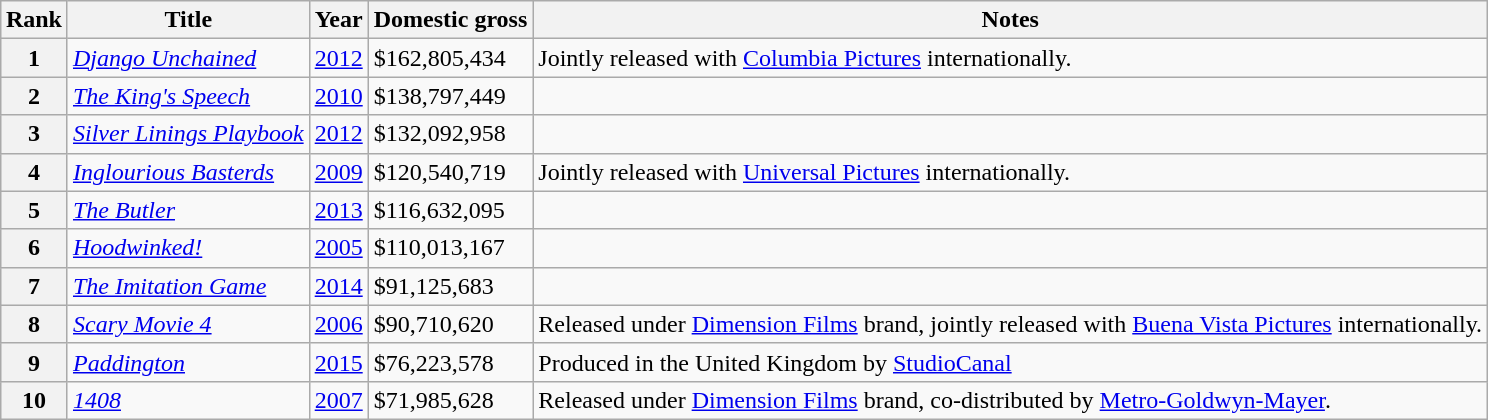<table class="wikitable sortable" style="margin:auto; margin:auto;">
<tr>
<th>Rank</th>
<th>Title</th>
<th>Year</th>
<th>Domestic gross</th>
<th>Notes</th>
</tr>
<tr>
<th>1</th>
<td><em><a href='#'>Django Unchained</a></em></td>
<td><a href='#'>2012</a></td>
<td>$162,805,434</td>
<td>Jointly released with <a href='#'>Columbia Pictures</a> internationally.</td>
</tr>
<tr>
<th>2</th>
<td><em><a href='#'>The King's Speech</a></em></td>
<td><a href='#'>2010</a></td>
<td>$138,797,449</td>
<td></td>
</tr>
<tr>
<th>3</th>
<td><em><a href='#'>Silver Linings Playbook</a></em></td>
<td><a href='#'>2012</a></td>
<td>$132,092,958</td>
<td></td>
</tr>
<tr>
<th>4</th>
<td><em><a href='#'>Inglourious Basterds</a></em></td>
<td><a href='#'>2009</a></td>
<td>$120,540,719</td>
<td>Jointly released with <a href='#'>Universal Pictures</a> internationally.</td>
</tr>
<tr>
<th>5</th>
<td><em><a href='#'>The Butler</a></em></td>
<td><a href='#'>2013</a></td>
<td>$116,632,095</td>
<td></td>
</tr>
<tr>
<th>6</th>
<td><em><a href='#'>Hoodwinked!</a></em></td>
<td><a href='#'>2005</a></td>
<td>$110,013,167</td>
<td></td>
</tr>
<tr>
<th>7</th>
<td><em><a href='#'>The Imitation Game</a></em></td>
<td><a href='#'>2014</a></td>
<td>$91,125,683</td>
<td></td>
</tr>
<tr>
<th>8</th>
<td><em><a href='#'>Scary Movie 4</a></em></td>
<td><a href='#'>2006</a></td>
<td>$90,710,620</td>
<td>Released under <a href='#'>Dimension Films</a> brand, jointly released with <a href='#'>Buena Vista Pictures</a> internationally.</td>
</tr>
<tr>
<th>9</th>
<td><em><a href='#'>Paddington</a></em></td>
<td><a href='#'>2015</a></td>
<td>$76,223,578</td>
<td>Produced in the United Kingdom by <a href='#'>StudioCanal</a></td>
</tr>
<tr>
<th>10</th>
<td><em><a href='#'>1408</a></em></td>
<td><a href='#'>2007</a></td>
<td>$71,985,628</td>
<td>Released under <a href='#'>Dimension Films</a> brand, co-distributed by <a href='#'>Metro-Goldwyn-Mayer</a>.</td>
</tr>
</table>
